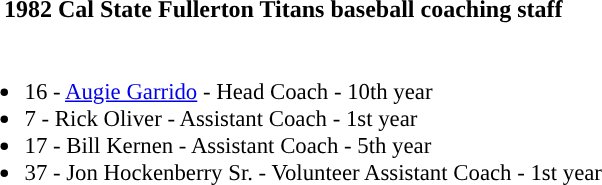<table class="toccolours">
<tr>
<th colspan=9>1982 Cal State Fullerton Titans baseball coaching staff</th>
</tr>
<tr>
<td style="text-align: left; font-size: 95%;" valign="top"><br><ul><li>16 - <a href='#'>Augie Garrido</a> - Head Coach - 10th year</li><li>7 - Rick Oliver - Assistant Coach - 1st year</li><li>17 - Bill Kernen - Assistant Coach - 5th year</li><li>37 - Jon Hockenberry Sr. - Volunteer Assistant Coach - 1st year</li></ul></td>
</tr>
</table>
